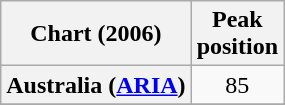<table class="wikitable sortable plainrowheaders" style="text-align:center;">
<tr>
<th scope="col">Chart (2006)</th>
<th scope="col">Peak<br>position</th>
</tr>
<tr>
<th scope="row">Australia (<a href='#'>ARIA</a>)<br></th>
<td>85</td>
</tr>
<tr>
</tr>
<tr>
</tr>
<tr>
</tr>
</table>
